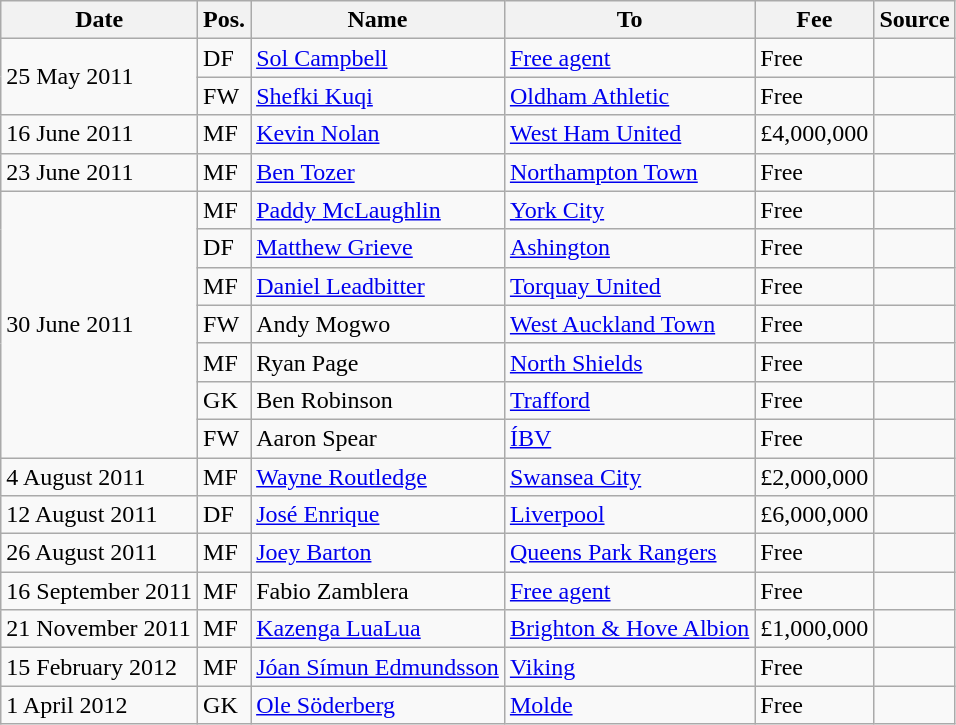<table class="wikitable">
<tr>
<th>Date</th>
<th>Pos.</th>
<th>Name</th>
<th>To</th>
<th>Fee</th>
<th>Source</th>
</tr>
<tr>
<td rowspan=2>25 May 2011</td>
<td>DF</td>
<td> <a href='#'>Sol Campbell</a></td>
<td><a href='#'>Free agent</a></td>
<td>Free</td>
<td align="center"></td>
</tr>
<tr>
<td>FW</td>
<td> <a href='#'>Shefki Kuqi</a></td>
<td> <a href='#'>Oldham Athletic</a></td>
<td>Free</td>
<td align="center"></td>
</tr>
<tr>
<td>16 June 2011</td>
<td>MF</td>
<td> <a href='#'>Kevin Nolan</a></td>
<td> <a href='#'>West Ham United</a></td>
<td>£4,000,000</td>
<td align="center"></td>
</tr>
<tr>
<td>23 June 2011</td>
<td>MF</td>
<td> <a href='#'>Ben Tozer</a></td>
<td> <a href='#'>Northampton Town</a></td>
<td>Free</td>
<td align="center"></td>
</tr>
<tr>
<td rowspan=7>30 June 2011</td>
<td>MF</td>
<td> <a href='#'>Paddy McLaughlin</a></td>
<td> <a href='#'>York City</a></td>
<td>Free</td>
<td align="center"></td>
</tr>
<tr>
<td>DF</td>
<td> <a href='#'>Matthew Grieve</a></td>
<td> <a href='#'>Ashington</a></td>
<td>Free</td>
<td align="center"></td>
</tr>
<tr>
<td>MF</td>
<td> <a href='#'>Daniel Leadbitter</a></td>
<td> <a href='#'>Torquay United</a></td>
<td>Free</td>
<td align="center"></td>
</tr>
<tr>
<td>FW</td>
<td> Andy Mogwo</td>
<td> <a href='#'>West Auckland Town</a></td>
<td>Free</td>
<td align="center"></td>
</tr>
<tr>
<td>MF</td>
<td> Ryan Page</td>
<td> <a href='#'>North Shields</a></td>
<td>Free</td>
<td align="center"></td>
</tr>
<tr>
<td>GK</td>
<td> Ben Robinson</td>
<td> <a href='#'>Trafford</a></td>
<td>Free</td>
<td align="center"></td>
</tr>
<tr>
<td>FW</td>
<td> Aaron Spear</td>
<td> <a href='#'>ÍBV</a></td>
<td>Free</td>
<td align="center"></td>
</tr>
<tr>
<td>4 August 2011</td>
<td>MF</td>
<td> <a href='#'>Wayne Routledge</a></td>
<td> <a href='#'>Swansea City</a></td>
<td>£2,000,000</td>
<td align="center"></td>
</tr>
<tr>
<td>12 August 2011</td>
<td>DF</td>
<td> <a href='#'>José Enrique</a></td>
<td> <a href='#'>Liverpool</a></td>
<td>£6,000,000</td>
<td align="center"></td>
</tr>
<tr>
<td>26 August 2011</td>
<td>MF</td>
<td> <a href='#'>Joey Barton</a></td>
<td> <a href='#'>Queens Park Rangers</a></td>
<td>Free</td>
<td align="center"></td>
</tr>
<tr>
<td>16 September 2011</td>
<td>MF</td>
<td> Fabio Zamblera</td>
<td><a href='#'>Free agent</a></td>
<td>Free</td>
<td align="center"></td>
</tr>
<tr>
<td>21 November 2011</td>
<td>MF</td>
<td> <a href='#'>Kazenga LuaLua</a></td>
<td> <a href='#'>Brighton & Hove Albion</a></td>
<td>£1,000,000</td>
<td align="center"></td>
</tr>
<tr>
<td>15 February 2012</td>
<td>MF</td>
<td> <a href='#'>Jóan Símun Edmundsson</a></td>
<td> <a href='#'>Viking</a></td>
<td>Free</td>
<td align="center"></td>
</tr>
<tr>
<td>1 April 2012</td>
<td>GK</td>
<td> <a href='#'>Ole Söderberg</a></td>
<td> <a href='#'>Molde</a></td>
<td>Free</td>
<td align="center"></td>
</tr>
</table>
